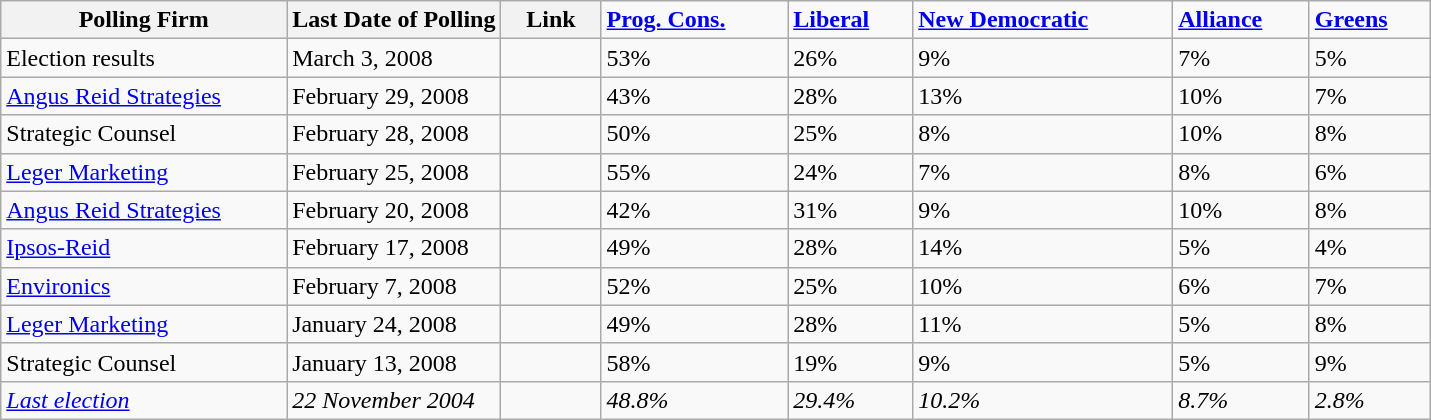<table class="wikitable">
<tr>
<th width=20%>Polling Firm</th>
<th width=15%>Last Date of Polling</th>
<th width=7%>Link</th>
<td><strong><a href='#'><span>Prog. Cons.</span></a></strong></td>
<td><strong><a href='#'>Liberal</a></strong></td>
<td><strong><a href='#'>New Democratic</a></strong></td>
<td><strong><a href='#'><span>Alliance</span></a></strong></td>
<td><strong><a href='#'>Greens</a></strong></td>
</tr>
<tr>
<td>Election results</td>
<td>March 3, 2008</td>
<td></td>
<td>53%</td>
<td>26%</td>
<td>9%</td>
<td>7%</td>
<td>5%</td>
</tr>
<tr>
<td><a href='#'>Angus Reid Strategies</a></td>
<td>February 29, 2008</td>
<td></td>
<td>43%</td>
<td>28%</td>
<td>13%</td>
<td>10%</td>
<td>7%</td>
</tr>
<tr>
<td>Strategic Counsel</td>
<td>February 28, 2008</td>
<td></td>
<td>50%</td>
<td>25%</td>
<td>8%</td>
<td>10%</td>
<td>8%</td>
</tr>
<tr>
<td><a href='#'>Leger Marketing</a></td>
<td>February 25, 2008</td>
<td></td>
<td>55%</td>
<td>24%</td>
<td>7%</td>
<td>8%</td>
<td>6%</td>
</tr>
<tr>
<td><a href='#'>Angus Reid Strategies</a></td>
<td>February 20, 2008</td>
<td></td>
<td>42%</td>
<td>31%</td>
<td>9%</td>
<td>10%</td>
<td>8%</td>
</tr>
<tr>
<td><a href='#'>Ipsos-Reid</a></td>
<td>February 17, 2008</td>
<td></td>
<td>49%</td>
<td>28%</td>
<td>14%</td>
<td>5%</td>
<td>4%</td>
</tr>
<tr>
<td><a href='#'>Environics</a></td>
<td>February 7, 2008</td>
<td></td>
<td>52%</td>
<td>25%</td>
<td>10%</td>
<td>6%</td>
<td>7%</td>
</tr>
<tr>
<td><a href='#'>Leger Marketing</a></td>
<td>January 24, 2008</td>
<td></td>
<td>49%</td>
<td>28%</td>
<td>11%</td>
<td>5%</td>
<td>8%</td>
</tr>
<tr>
<td>Strategic Counsel</td>
<td>January 13, 2008</td>
<td></td>
<td>58%</td>
<td>19%</td>
<td>9%</td>
<td>5%</td>
<td>9%</td>
</tr>
<tr>
<td><em><a href='#'>Last election</a></em></td>
<td><em>22 November 2004</em></td>
<td></td>
<td align=centre><em>48.8%</em></td>
<td align=centre><em>29.4%</em></td>
<td align=centre><em>10.2%</em></td>
<td align=centre><em>8.7%</em></td>
<td align=centre><em>2.8%</em></td>
</tr>
</table>
